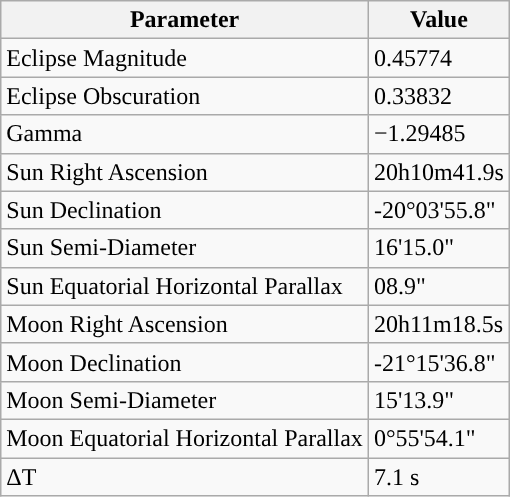<table class="wikitable">
<tr>
<th>Parameter</th>
<th>Value</th>
</tr>
<tr>
<td>Eclipse Magnitude</td>
<td>0.45774</td>
</tr>
<tr>
<td>Eclipse Obscuration</td>
<td>0.33832</td>
</tr>
<tr>
<td>Gamma</td>
<td>−1.29485</td>
</tr>
<tr>
<td>Sun Right Ascension</td>
<td>20h10m41.9s</td>
</tr>
<tr>
<td>Sun Declination</td>
<td>-20°03'55.8"</td>
</tr>
<tr>
<td>Sun Semi-Diameter</td>
<td>16'15.0"</td>
</tr>
<tr>
<td>Sun Equatorial Horizontal Parallax</td>
<td>08.9"</td>
</tr>
<tr>
<td>Moon Right Ascension</td>
<td>20h11m18.5s</td>
</tr>
<tr>
<td>Moon Declination</td>
<td>-21°15'36.8"</td>
</tr>
<tr>
<td>Moon Semi-Diameter</td>
<td>15'13.9"</td>
</tr>
<tr>
<td>Moon Equatorial Horizontal Parallax</td>
<td>0°55'54.1"</td>
</tr>
<tr>
<td>ΔT</td>
<td>7.1 s</td>
</tr>
</table>
